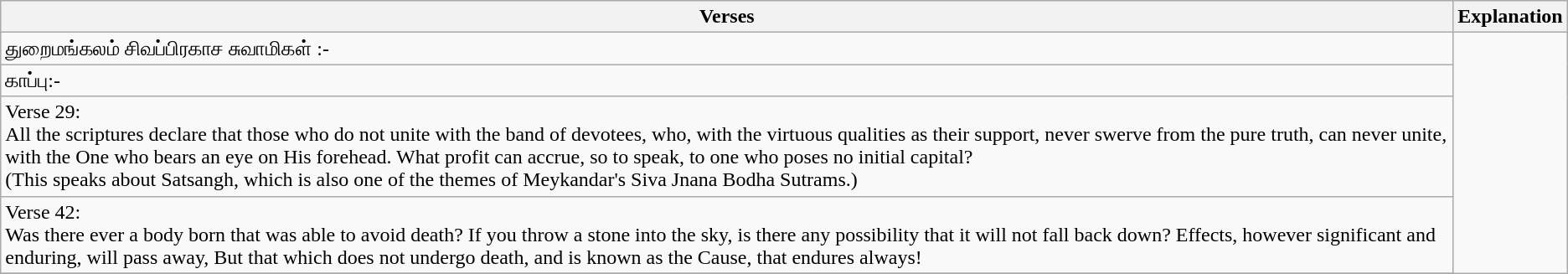<table class="wikitable">
<tr>
<th>Verses</th>
<th>Explanation</th>
</tr>
<tr>
<td>துறைமங்கலம் சிவப்பிரகாச சுவாமிகள் :- <br></td>
</tr>
<tr>
<td>காப்பு:- <br></td>
</tr>
<tr>
<td>Verse 29:<br>All the scriptures declare that those who do not unite
with the band of devotees,
who, with the virtuous qualities as their support,
never swerve from the pure truth, can never unite,
with the One who bears an eye on His forehead.
What profit can accrue, so to speak, to one
who poses no initial capital?<br>(This speaks about Satsangh, which is also one of the themes of
Meykandar's Siva Jnana Bodha Sutrams.)</td>
</tr>
<tr>
<td>Verse 42:<br>Was there ever a body born that was able to avoid death?
If you throw a stone into the sky,
is there any possibility that it will not fall back down?
Effects, however significant and enduring, will pass away,
But that which does not undergo death,
and is known as the Cause, that endures always! <br></td>
</tr>
<tr>
</tr>
</table>
